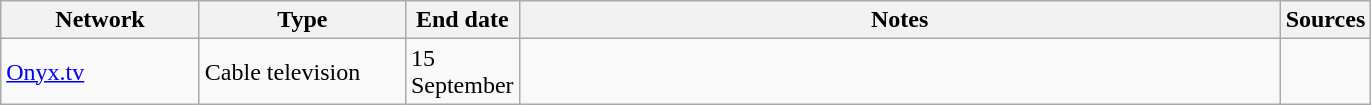<table class="wikitable">
<tr>
<th style="text-align:center; width:125px">Network</th>
<th style="text-align:center; width:130px">Type</th>
<th style="text-align:center; width:60px">End date</th>
<th style="text-align:center; width:500px">Notes</th>
<th style="text-align:center; width:30px">Sources</th>
</tr>
<tr>
<td><a href='#'>Onyx.tv</a></td>
<td>Cable television</td>
<td>15 September</td>
<td></td>
<td></td>
</tr>
</table>
